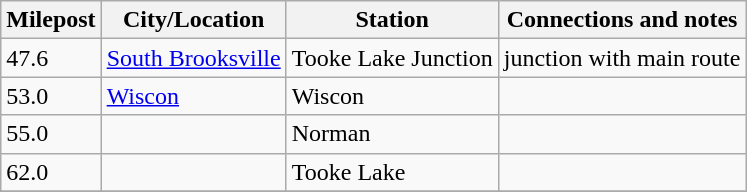<table class="wikitable">
<tr>
<th>Milepost</th>
<th>City/Location</th>
<th>Station</th>
<th>Connections and notes</th>
</tr>
<tr>
<td>47.6</td>
<td><a href='#'>South Brooksville</a></td>
<td>Tooke Lake Junction</td>
<td>junction with main route</td>
</tr>
<tr>
<td>53.0</td>
<td><a href='#'>Wiscon</a></td>
<td>Wiscon</td>
<td></td>
</tr>
<tr>
<td>55.0</td>
<td></td>
<td>Norman</td>
<td></td>
</tr>
<tr>
<td>62.0</td>
<td></td>
<td>Tooke Lake</td>
<td></td>
</tr>
<tr>
</tr>
</table>
